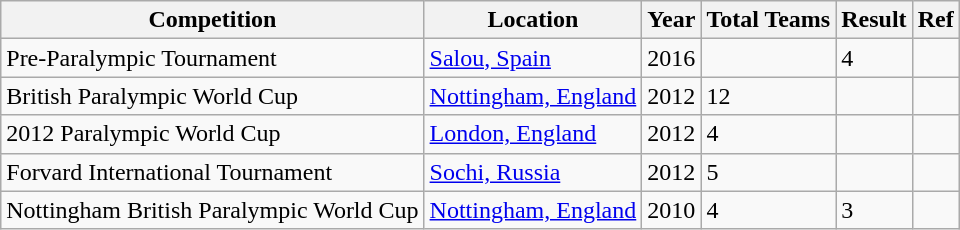<table class="wikitable">
<tr>
<th>Competition</th>
<th>Location</th>
<th>Year</th>
<th>Total Teams</th>
<th>Result</th>
<th>Ref</th>
</tr>
<tr>
<td>Pre-Paralympic Tournament</td>
<td><a href='#'>Salou, Spain</a></td>
<td>2016</td>
<td></td>
<td>4</td>
<td></td>
</tr>
<tr>
<td>British Paralympic World Cup</td>
<td><a href='#'>Nottingham, England</a></td>
<td>2012</td>
<td>12</td>
<td></td>
<td></td>
</tr>
<tr>
<td>2012 Paralympic World Cup</td>
<td><a href='#'>London, England</a></td>
<td>2012</td>
<td>4</td>
<td></td>
<td></td>
</tr>
<tr>
<td>Forvard International Tournament</td>
<td><a href='#'>Sochi, Russia</a></td>
<td>2012</td>
<td>5</td>
<td></td>
<td></td>
</tr>
<tr>
<td>Nottingham British Paralympic World Cup</td>
<td><a href='#'>Nottingham, England</a></td>
<td>2010</td>
<td>4</td>
<td>3</td>
<td></td>
</tr>
</table>
